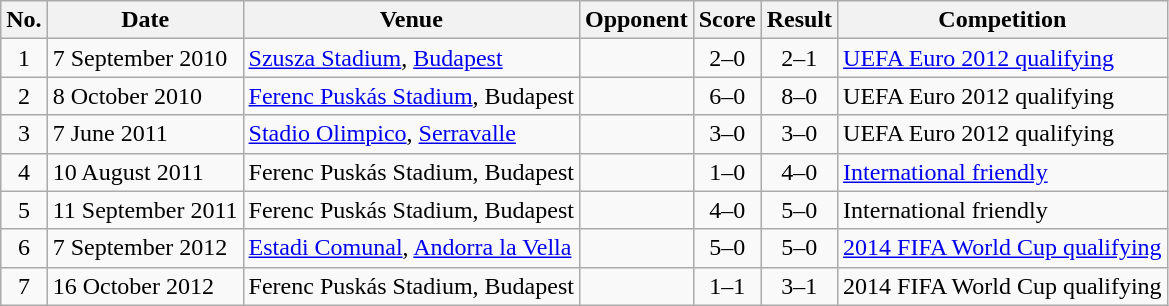<table class="wikitable sortable">
<tr>
<th scope="col">No.</th>
<th scope="col">Date</th>
<th scope="col">Venue</th>
<th scope="col">Opponent</th>
<th scope="col">Score</th>
<th scope="col">Result</th>
<th scope="col">Competition</th>
</tr>
<tr>
<td align="center">1</td>
<td>7 September 2010</td>
<td><a href='#'>Szusza Stadium</a>, <a href='#'>Budapest</a></td>
<td></td>
<td align="center">2–0</td>
<td align="center">2–1</td>
<td><a href='#'>UEFA Euro 2012 qualifying</a></td>
</tr>
<tr>
<td align="center">2</td>
<td>8 October 2010</td>
<td><a href='#'>Ferenc Puskás Stadium</a>, Budapest</td>
<td></td>
<td align="center">6–0</td>
<td align="center">8–0</td>
<td>UEFA Euro 2012 qualifying</td>
</tr>
<tr>
<td align="center">3</td>
<td>7 June 2011</td>
<td><a href='#'>Stadio Olimpico</a>, <a href='#'>Serravalle</a></td>
<td></td>
<td align="center">3–0</td>
<td align="center">3–0</td>
<td>UEFA Euro 2012 qualifying</td>
</tr>
<tr>
<td align="center">4</td>
<td>10 August 2011</td>
<td>Ferenc Puskás Stadium, Budapest</td>
<td></td>
<td align="center">1–0</td>
<td align="center">4–0</td>
<td><a href='#'>International friendly</a></td>
</tr>
<tr>
<td align="center">5</td>
<td>11 September 2011</td>
<td>Ferenc Puskás Stadium, Budapest</td>
<td></td>
<td align="center">4–0</td>
<td align="center">5–0</td>
<td>International friendly</td>
</tr>
<tr>
<td align="center">6</td>
<td>7 September 2012</td>
<td><a href='#'>Estadi Comunal</a>, <a href='#'>Andorra la Vella</a></td>
<td></td>
<td align="center">5–0</td>
<td align="center">5–0</td>
<td><a href='#'>2014 FIFA World Cup qualifying</a></td>
</tr>
<tr>
<td align="center">7</td>
<td>16 October 2012</td>
<td>Ferenc Puskás Stadium, Budapest</td>
<td></td>
<td align="center">1–1</td>
<td align="center">3–1</td>
<td>2014 FIFA World Cup qualifying</td>
</tr>
</table>
